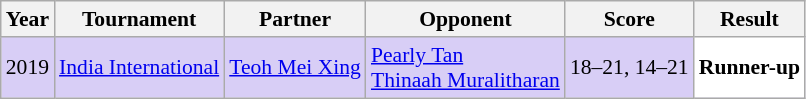<table class="sortable wikitable" style="font-size: 90%;">
<tr>
<th>Year</th>
<th>Tournament</th>
<th>Partner</th>
<th>Opponent</th>
<th>Score</th>
<th>Result</th>
</tr>
<tr style="background:#D8CEF6">
<td align="center">2019</td>
<td align="left"><a href='#'>India International</a></td>
<td align="left"> <a href='#'>Teoh Mei Xing</a></td>
<td align="left"> <a href='#'>Pearly Tan</a><br> <a href='#'>Thinaah Muralitharan</a></td>
<td align="left">18–21, 14–21</td>
<td style="text-align:left; background:white"> <strong>Runner-up</strong></td>
</tr>
</table>
